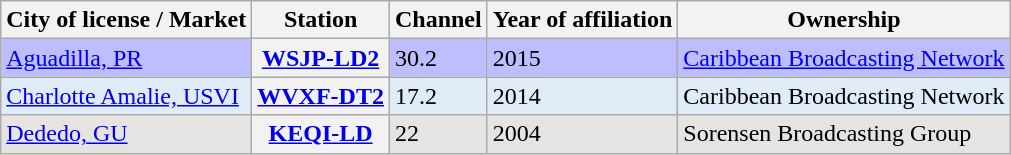<table class="wikitable sortable">
<tr>
<th scope="col">City of license / Market</th>
<th scope="col">Station</th>
<th scope="col">Channel</th>
<th scope="col">Year of affiliation</th>
<th scope="col">Ownership</th>
</tr>
<tr style="background-color:#bdbdff;">
<td><a href='#'>Aguadilla, PR</a></td>
<th scope="row"><a href='#'>WSJP-LD2</a></th>
<td>30.2</td>
<td>2015</td>
<td><a href='#'>Caribbean Broadcasting Network</a></td>
</tr>
<tr style="background-color:#DFEBF6;">
<td><a href='#'>Charlotte Amalie, USVI</a></td>
<th scope="row"><a href='#'>WVXF-DT2</a></th>
<td>17.2</td>
<td>2014</td>
<td>Caribbean Broadcasting Network</td>
</tr>
<tr style="background-color:#e5e4e2;">
<td><a href='#'>Dededo, GU</a></td>
<th scope="row"><a href='#'>KEQI-LD</a></th>
<td>22</td>
<td>2004</td>
<td>Sorensen Broadcasting Group</td>
</tr>
</table>
